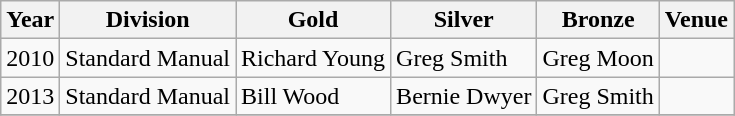<table class="wikitable sortable" style="text-align: left;">
<tr>
<th>Year</th>
<th>Division</th>
<th> Gold</th>
<th> Silver</th>
<th> Bronze</th>
<th>Venue</th>
</tr>
<tr>
<td>2010</td>
<td>Standard Manual</td>
<td>Richard Young</td>
<td>Greg Smith</td>
<td>Greg Moon</td>
<td></td>
</tr>
<tr>
<td>2013</td>
<td>Standard Manual</td>
<td>Bill Wood</td>
<td>Bernie Dwyer</td>
<td>Greg Smith</td>
<td></td>
</tr>
<tr>
</tr>
</table>
